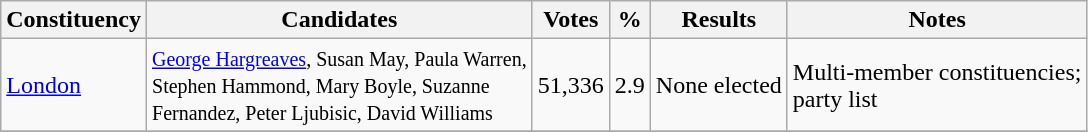<table class="wikitable">
<tr>
<th>Constituency</th>
<th>Candidates</th>
<th>Votes</th>
<th>%</th>
<th>Results</th>
<th>Notes</th>
</tr>
<tr>
<td><a href='#'>London</a></td>
<td><small><a href='#'>George Hargreaves</a>, Susan May, Paula Warren,<br>Stephen Hammond, Mary Boyle, Suzanne<br>Fernandez, Peter Ljubisic, David Williams</small></td>
<td>51,336</td>
<td>2.9</td>
<td>None elected</td>
<td>Multi-member constituencies;<br>party list</td>
</tr>
<tr>
</tr>
</table>
